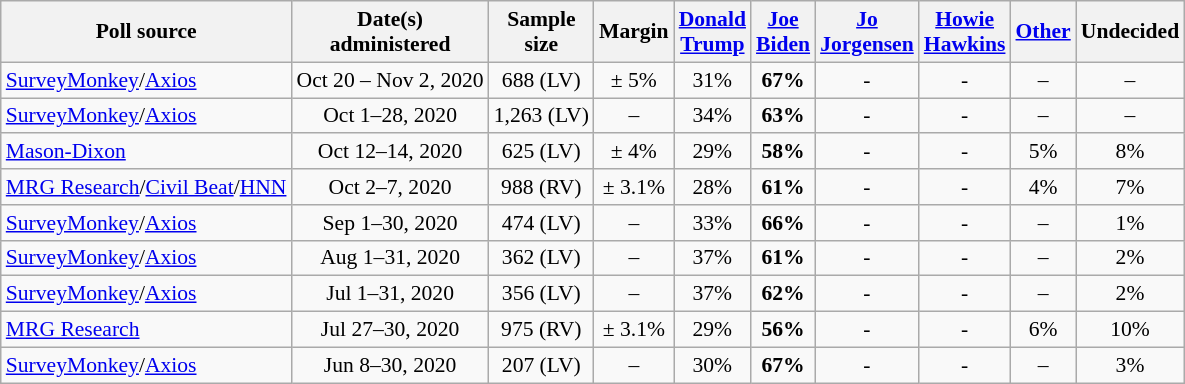<table class="wikitable sortable" style="text-align:center;font-size:90%;line-height:17px">
<tr>
<th>Poll source</th>
<th>Date(s)<br>administered</th>
<th>Sample<br>size</th>
<th>Margin<br></th>
<th class="unsortable"><a href='#'>Donald<br>Trump</a><br></th>
<th class="unsortable"><a href='#'>Joe<br>Biden</a><br></th>
<th class="unsortable"><a href='#'>Jo<br>Jorgensen</a><br></th>
<th class="unsortable"><a href='#'>Howie<br>Hawkins</a><br></th>
<th class="unsortable"><a href='#'>Other</a></th>
<th class="unsortable">Undecided</th>
</tr>
<tr>
<td style="text-align:left;"><a href='#'>SurveyMonkey</a>/<a href='#'>Axios</a></td>
<td>Oct 20 – Nov 2, 2020</td>
<td>688 (LV)</td>
<td>± 5%</td>
<td>31%</td>
<td><strong>67%</strong></td>
<td>-</td>
<td>-</td>
<td>–</td>
<td>–</td>
</tr>
<tr>
<td style="text-align:left;"><a href='#'>SurveyMonkey</a>/<a href='#'>Axios</a></td>
<td>Oct 1–28, 2020</td>
<td>1,263 (LV)</td>
<td>–</td>
<td>34%</td>
<td><strong>63%</strong></td>
<td>-</td>
<td>-</td>
<td>–</td>
<td>–</td>
</tr>
<tr>
<td style="text-align:left;"><a href='#'>Mason-Dixon</a></td>
<td>Oct 12–14, 2020</td>
<td>625 (LV)</td>
<td>± 4%</td>
<td>29%</td>
<td><strong>58%</strong></td>
<td>-</td>
<td>-</td>
<td>5%</td>
<td>8%</td>
</tr>
<tr>
<td style="text-align:left;"><a href='#'>MRG Research</a>/<a href='#'>Civil Beat</a>/<a href='#'>HNN</a></td>
<td>Oct 2–7, 2020</td>
<td>988 (RV)</td>
<td>± 3.1%</td>
<td>28%</td>
<td><strong>61%</strong></td>
<td>-</td>
<td>-</td>
<td>4%</td>
<td>7%</td>
</tr>
<tr>
<td style="text-align:left;"><a href='#'>SurveyMonkey</a>/<a href='#'>Axios</a></td>
<td>Sep 1–30, 2020</td>
<td>474 (LV)</td>
<td>–</td>
<td>33%</td>
<td><strong>66%</strong></td>
<td>-</td>
<td>-</td>
<td>–</td>
<td>1%</td>
</tr>
<tr>
<td style="text-align:left;"><a href='#'>SurveyMonkey</a>/<a href='#'>Axios</a></td>
<td>Aug 1–31, 2020</td>
<td>362 (LV)</td>
<td>–</td>
<td>37%</td>
<td><strong>61%</strong></td>
<td>-</td>
<td>-</td>
<td>–</td>
<td>2%</td>
</tr>
<tr>
<td style="text-align:left;"><a href='#'>SurveyMonkey</a>/<a href='#'>Axios</a></td>
<td>Jul 1–31, 2020</td>
<td>356 (LV)</td>
<td>–</td>
<td>37%</td>
<td><strong>62%</strong></td>
<td>-</td>
<td>-</td>
<td>–</td>
<td>2%</td>
</tr>
<tr>
<td style="text-align:left;"><a href='#'>MRG Research</a></td>
<td>Jul 27–30, 2020</td>
<td>975 (RV)</td>
<td>± 3.1%</td>
<td>29%</td>
<td><strong>56%</strong></td>
<td>-</td>
<td>-</td>
<td>6%</td>
<td>10%</td>
</tr>
<tr>
<td style="text-align:left;"><a href='#'>SurveyMonkey</a>/<a href='#'>Axios</a></td>
<td>Jun 8–30, 2020</td>
<td>207 (LV)</td>
<td>–</td>
<td>30%</td>
<td><strong>67%</strong></td>
<td>-</td>
<td>-</td>
<td>–</td>
<td>3%</td>
</tr>
</table>
